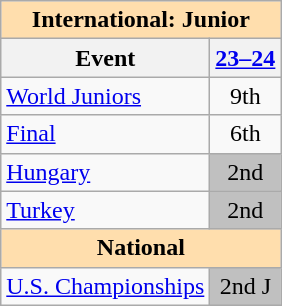<table class="wikitable" style="text-align:center">
<tr>
<th colspan=2 style="background-color: #ffdead; " align="center">International: Junior</th>
</tr>
<tr>
<th>Event</th>
<th><a href='#'>23–24</a></th>
</tr>
<tr>
<td align=left><a href='#'>World Juniors</a></td>
<td>9th</td>
</tr>
<tr>
<td align=left> <a href='#'>Final</a></td>
<td>6th</td>
</tr>
<tr>
<td align=left> <a href='#'>Hungary</a></td>
<td bgcolor=silver>2nd</td>
</tr>
<tr>
<td align=left> <a href='#'>Turkey</a></td>
<td bgcolor=silver>2nd</td>
</tr>
<tr>
<th colspan="2" style="background-color: #ffdead; " align="center">National</th>
</tr>
<tr>
<td align=left><a href='#'>U.S. Championships</a></td>
<td bgcolor=silver>2nd J</td>
</tr>
</table>
